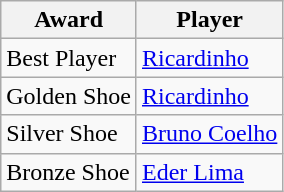<table class="wikitable">
<tr>
<th>Award</th>
<th>Player</th>
</tr>
<tr>
<td>Best Player</td>
<td> <a href='#'>Ricardinho</a></td>
</tr>
<tr>
<td>Golden Shoe</td>
<td> <a href='#'>Ricardinho</a></td>
</tr>
<tr>
<td>Silver Shoe</td>
<td> <a href='#'>Bruno Coelho</a></td>
</tr>
<tr>
<td>Bronze Shoe</td>
<td> <a href='#'>Eder Lima</a></td>
</tr>
</table>
